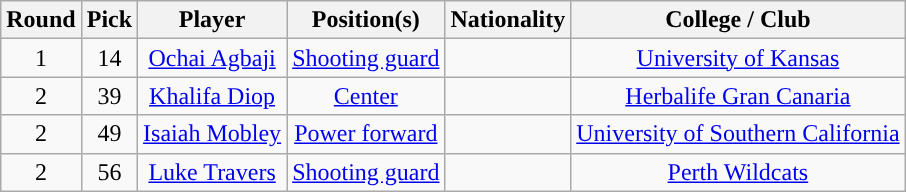<table class="wikitable sortable sortable">
<tr>
<th>Round</th>
<th>Pick</th>
<th>Player</th>
<th>Position(s)</th>
<th>Nationality</th>
<th>College / Club</th>
</tr>
<tr style="text-align: center">
<td>1</td>
<td>14</td>
<td><a href='#'>Ochai Agbaji</a></td>
<td><a href='#'>Shooting guard</a></td>
<td></td>
<td><a href='#'>University of Kansas</a></td>
</tr>
<tr style="text-align: center">
<td>2</td>
<td>39</td>
<td><a href='#'>Khalifa Diop</a></td>
<td><a href='#'>Center</a></td>
<td></td>
<td><a href='#'>Herbalife Gran Canaria</a></td>
</tr>
<tr style="text-align: center">
<td>2</td>
<td>49</td>
<td><a href='#'>Isaiah Mobley</a></td>
<td><a href='#'>Power forward</a></td>
<td></td>
<td><a href='#'>University of Southern California</a></td>
</tr>
<tr style="text-align: center">
<td>2</td>
<td>56</td>
<td><a href='#'>Luke Travers</a></td>
<td><a href='#'>Shooting guard</a></td>
<td></td>
<td><a href='#'>Perth Wildcats</a></td>
</tr>
</table>
